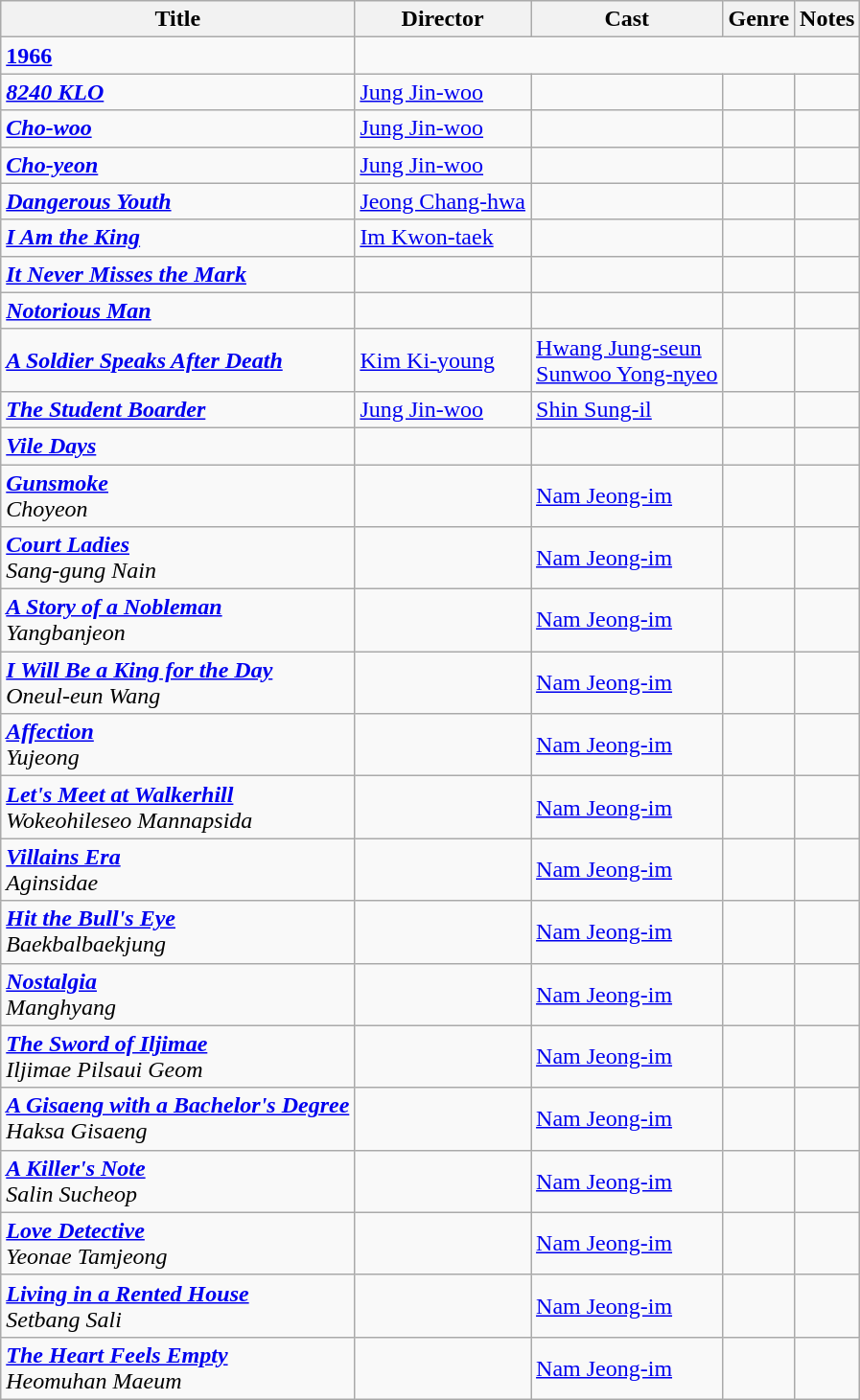<table class="wikitable">
<tr>
<th>Title</th>
<th>Director</th>
<th>Cast</th>
<th>Genre</th>
<th>Notes</th>
</tr>
<tr>
<td><strong><a href='#'>1966</a></strong></td>
</tr>
<tr>
<td><strong><em><a href='#'>8240 KLO</a></em></strong></td>
<td><a href='#'>Jung Jin-woo</a></td>
<td></td>
<td></td>
<td></td>
</tr>
<tr>
<td><strong><em><a href='#'>Cho-woo</a></em></strong></td>
<td><a href='#'>Jung Jin-woo</a></td>
<td></td>
<td></td>
<td></td>
</tr>
<tr>
<td><strong><em><a href='#'>Cho-yeon</a></em></strong></td>
<td><a href='#'>Jung Jin-woo</a></td>
<td></td>
<td></td>
<td></td>
</tr>
<tr>
<td><strong><em><a href='#'>Dangerous Youth</a></em></strong></td>
<td><a href='#'>Jeong Chang-hwa</a></td>
<td></td>
<td></td>
<td></td>
</tr>
<tr>
<td><strong><em><a href='#'>I Am the King</a></em></strong></td>
<td><a href='#'>Im Kwon-taek</a></td>
<td></td>
<td></td>
<td></td>
</tr>
<tr>
<td><strong><em><a href='#'>It Never Misses the Mark</a></em></strong></td>
<td></td>
<td></td>
<td></td>
<td></td>
</tr>
<tr>
<td><strong><em><a href='#'>Notorious Man</a></em></strong></td>
<td></td>
<td></td>
<td></td>
<td></td>
</tr>
<tr>
<td><strong><em><a href='#'>A Soldier Speaks After Death</a></em></strong></td>
<td><a href='#'>Kim Ki-young</a></td>
<td><a href='#'>Hwang Jung-seun</a><br><a href='#'>Sunwoo Yong-nyeo</a></td>
<td></td>
<td></td>
</tr>
<tr>
<td><strong><em><a href='#'>The Student Boarder</a></em></strong></td>
<td><a href='#'>Jung Jin-woo</a></td>
<td><a href='#'>Shin Sung-il</a></td>
<td></td>
<td></td>
</tr>
<tr>
<td><strong><em><a href='#'>Vile Days</a></em></strong></td>
<td></td>
<td></td>
<td></td>
<td></td>
</tr>
<tr>
<td><strong><em><a href='#'>Gunsmoke</a></em></strong><br><em>Choyeon</em></td>
<td></td>
<td><a href='#'>Nam Jeong-im</a></td>
<td></td>
<td></td>
</tr>
<tr>
<td><strong><em><a href='#'>Court Ladies</a></em></strong><br><em>Sang-gung Nain</em></td>
<td></td>
<td><a href='#'>Nam Jeong-im</a></td>
<td></td>
<td></td>
</tr>
<tr>
<td><strong><em><a href='#'>A Story of a Nobleman</a></em></strong><br><em>Yangbanjeon</em></td>
<td></td>
<td><a href='#'>Nam Jeong-im</a></td>
<td></td>
<td></td>
</tr>
<tr>
<td><strong><em><a href='#'>I Will Be a King for the Day</a></em></strong><br><em>Oneul-eun Wang</em></td>
<td></td>
<td><a href='#'>Nam Jeong-im</a></td>
<td></td>
<td></td>
</tr>
<tr>
<td><strong><em><a href='#'>Affection</a></em></strong><br><em>Yujeong</em></td>
<td></td>
<td><a href='#'>Nam Jeong-im</a></td>
<td></td>
<td></td>
</tr>
<tr>
<td><strong><em><a href='#'>Let's Meet at Walkerhill</a></em></strong><br><em>Wokeohileseo Mannapsida</em></td>
<td></td>
<td><a href='#'>Nam Jeong-im</a></td>
<td></td>
<td></td>
</tr>
<tr>
<td><strong><em><a href='#'>Villains Era</a></em></strong><br><em>Aginsidae</em></td>
<td></td>
<td><a href='#'>Nam Jeong-im</a></td>
<td></td>
<td></td>
</tr>
<tr>
<td><strong><em><a href='#'>Hit the Bull's Eye</a></em></strong><br><em>Baekbalbaekjung</em></td>
<td></td>
<td><a href='#'>Nam Jeong-im</a></td>
<td></td>
<td></td>
</tr>
<tr>
<td><strong><em><a href='#'>Nostalgia</a></em></strong><br><em>Manghyang</em></td>
<td></td>
<td><a href='#'>Nam Jeong-im</a></td>
<td></td>
<td></td>
</tr>
<tr>
<td><strong><em><a href='#'>The Sword of Iljimae</a></em></strong><br><em>Iljimae Pilsaui Geom</em></td>
<td></td>
<td><a href='#'>Nam Jeong-im</a></td>
<td></td>
<td></td>
</tr>
<tr>
<td><strong><em><a href='#'>A Gisaeng with a Bachelor's Degree</a></em></strong><br><em>Haksa Gisaeng</em></td>
<td></td>
<td><a href='#'>Nam Jeong-im</a></td>
<td></td>
<td></td>
</tr>
<tr>
<td><strong><em><a href='#'>A Killer's Note</a></em></strong><br><em>Salin Sucheop</em></td>
<td></td>
<td><a href='#'>Nam Jeong-im</a></td>
<td></td>
<td></td>
</tr>
<tr>
<td><strong><em><a href='#'>Love Detective</a></em></strong><br><em>Yeonae Tamjeong</em></td>
<td></td>
<td><a href='#'>Nam Jeong-im</a></td>
<td></td>
<td></td>
</tr>
<tr>
<td><strong><em><a href='#'>Living in a Rented House</a></em></strong><br><em>Setbang Sali</em></td>
<td></td>
<td><a href='#'>Nam Jeong-im</a></td>
<td></td>
<td></td>
</tr>
<tr>
<td><strong><em><a href='#'>The Heart Feels Empty</a></em></strong><br><em>Heomuhan Maeum</em></td>
<td></td>
<td><a href='#'>Nam Jeong-im</a></td>
<td></td>
<td></td>
</tr>
</table>
